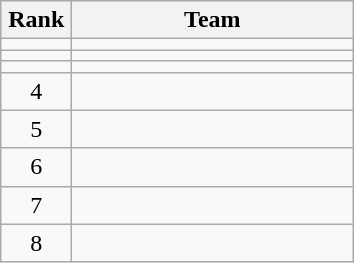<table class="wikitable" style="text-align: center;">
<tr>
<th width=40>Rank</th>
<th width=180>Team</th>
</tr>
<tr>
<td></td>
<td align=left></td>
</tr>
<tr>
<td></td>
<td align=left></td>
</tr>
<tr>
<td></td>
<td align=left></td>
</tr>
<tr>
<td>4</td>
<td align=left></td>
</tr>
<tr>
<td>5</td>
<td align=left></td>
</tr>
<tr>
<td>6</td>
<td align=left></td>
</tr>
<tr>
<td>7</td>
<td align=left></td>
</tr>
<tr>
<td>8</td>
<td align=left></td>
</tr>
</table>
